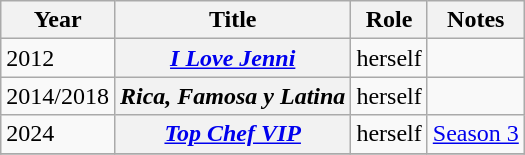<table class="wikitable sortable plainrowheaders">
<tr>
<th scope="col">Year</th>
<th scope="col">Title</th>
<th scope="col" class="unsortable">Role</th>
<th scope="col" class="unsortable">Notes</th>
</tr>
<tr>
<td>2012</td>
<th scope="row"><em><a href='#'>I Love Jenni</a></em></th>
<td>herself</td>
<td></td>
</tr>
<tr>
<td>2014/2018</td>
<th scope="row"><em>Rica, Famosa y Latina</em></th>
<td>herself</td>
<td></td>
</tr>
<tr>
<td>2024</td>
<th scope="row"><em><a href='#'>Top Chef VIP</a></em></th>
<td>herself</td>
<td><a href='#'>Season 3</a></td>
</tr>
<tr>
</tr>
</table>
